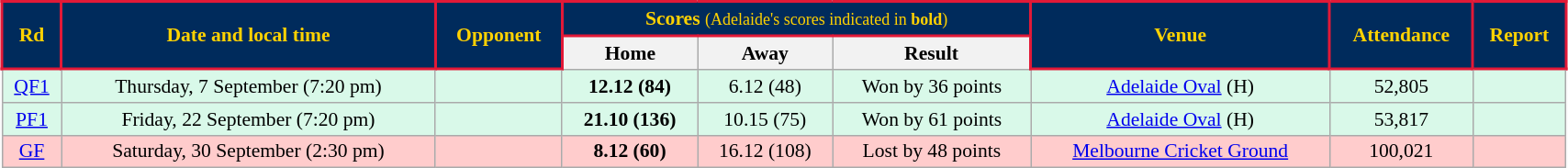<table class="wikitable" style="font-size:90%; text-align:center; width: 90%; margin-left: auto; margin-right: auto;">
<tr style="background:#002B5C; color: #FFD200;">
<td rowspan=2 style="border: solid #E21937 2px;"><span><strong>Rd</strong> </span></td>
<td rowspan=2 style="border: solid #E21937 2px;"><span><strong>Date and local time</strong></span></td>
<td rowspan=2 style="border: solid #E21937 2px;"><span><strong>Opponent</strong></span></td>
<td colspan=3 style="border: solid #E21937 2px;"><span><strong>Scores</strong> <small>(Adelaide's scores indicated in <strong>bold</strong>)</small></span></td>
<td rowspan=2 style="border: solid #E21937 2px;"><span><strong>Venue</strong></span></td>
<td rowspan=2 style="border: solid #E21937 2px;"><span><strong>Attendance</strong></span></td>
<td rowspan=2 style="border: solid #E21937 2px;"><span><strong>Report</strong></span></td>
</tr>
<tr>
<th><span>Home</span></th>
<th><span>Away</span></th>
<th><span>Result</span></th>
</tr>
<tr style="background:#d9f9e9;">
<td><a href='#'>QF1</a></td>
<td>Thursday, 7 September (7:20 pm)</td>
<td></td>
<td><strong>12.12 (84)</strong></td>
<td>6.12 (48)</td>
<td>Won by 36 points</td>
<td><a href='#'>Adelaide Oval</a> (H)</td>
<td>52,805</td>
<td></td>
</tr>
<tr style="background:#d9f9e9;">
<td><a href='#'>PF1</a></td>
<td>Friday, 22 September (7:20 pm)</td>
<td></td>
<td><strong>21.10 (136)</strong></td>
<td>10.15 (75)</td>
<td>Won by 61 points</td>
<td><a href='#'>Adelaide Oval</a> (H)</td>
<td>53,817</td>
<td></td>
</tr>
<tr style="background:#fcc;">
<td><a href='#'>GF</a></td>
<td>Saturday, 30 September (2:30 pm)</td>
<td></td>
<td><strong>8.12 (60)</strong></td>
<td>16.12 (108)</td>
<td>Lost by 48 points</td>
<td><a href='#'>Melbourne Cricket Ground</a></td>
<td>100,021</td>
<td></td>
</tr>
</table>
